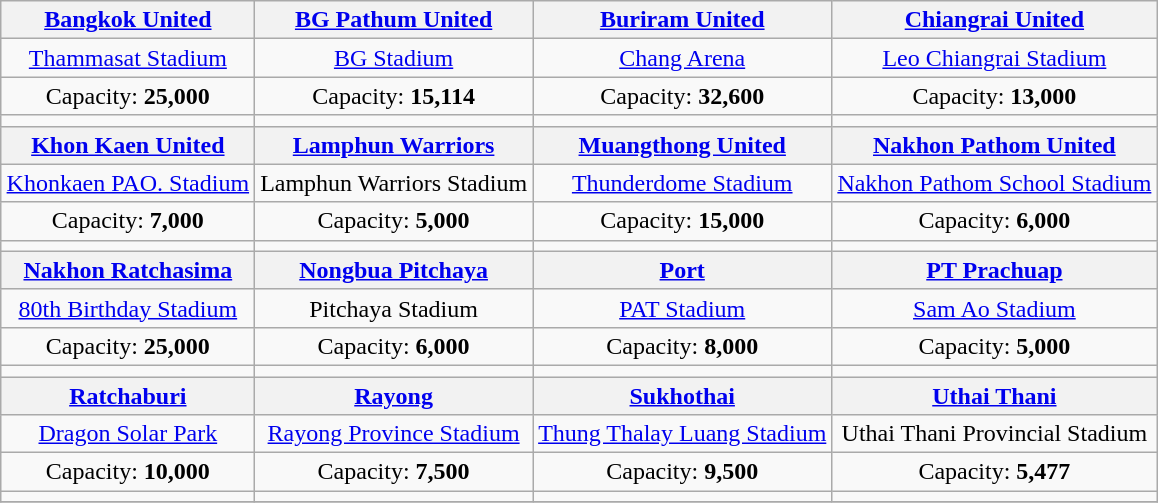<table class="wikitable" style="text-align:center; margin:auto">
<tr>
<th><a href='#'>Bangkok United</a></th>
<th><a href='#'>BG Pathum United</a></th>
<th><a href='#'>Buriram United</a></th>
<th><a href='#'>Chiangrai United</a></th>
</tr>
<tr>
<td><a href='#'>Thammasat Stadium</a></td>
<td><a href='#'>BG Stadium</a></td>
<td><a href='#'>Chang Arena</a></td>
<td><a href='#'>Leo Chiangrai Stadium</a></td>
</tr>
<tr>
<td>Capacity: <strong>25,000</strong></td>
<td>Capacity: <strong>15,114</strong></td>
<td>Capacity: <strong>32,600</strong></td>
<td>Capacity: <strong>13,000</strong></td>
</tr>
<tr>
<td></td>
<td></td>
<td></td>
<td></td>
</tr>
<tr>
<th><a href='#'>Khon Kaen United</a></th>
<th><a href='#'>Lamphun Warriors</a></th>
<th><a href='#'>Muangthong United</a></th>
<th><a href='#'>Nakhon Pathom United</a></th>
</tr>
<tr>
<td><a href='#'>Khonkaen PAO. Stadium</a></td>
<td>Lamphun Warriors Stadium</td>
<td><a href='#'>Thunderdome Stadium</a></td>
<td><a href='#'>Nakhon Pathom School Stadium</a></td>
</tr>
<tr>
<td>Capacity: <strong>7,000</strong></td>
<td>Capacity: <strong>5,000</strong></td>
<td>Capacity: <strong>15,000</strong></td>
<td>Capacity: <strong>6,000</strong></td>
</tr>
<tr>
<td></td>
<td></td>
<td></td>
<td></td>
</tr>
<tr>
<th><a href='#'>Nakhon Ratchasima</a></th>
<th><a href='#'>Nongbua Pitchaya</a></th>
<th><a href='#'>Port</a></th>
<th><a href='#'>PT Prachuap</a></th>
</tr>
<tr>
<td><a href='#'>80th Birthday Stadium</a></td>
<td>Pitchaya Stadium</td>
<td><a href='#'>PAT Stadium</a></td>
<td><a href='#'>Sam Ao Stadium</a></td>
</tr>
<tr>
<td>Capacity: <strong>25,000</strong></td>
<td>Capacity: <strong>6,000</strong></td>
<td>Capacity: <strong>8,000</strong></td>
<td>Capacity: <strong>5,000</strong></td>
</tr>
<tr>
<td></td>
<td></td>
<td></td>
<td></td>
</tr>
<tr>
<th><a href='#'>Ratchaburi</a></th>
<th><a href='#'>Rayong</a></th>
<th><a href='#'>Sukhothai</a></th>
<th><a href='#'>Uthai Thani</a></th>
</tr>
<tr>
<td><a href='#'>Dragon Solar Park</a></td>
<td><a href='#'>Rayong Province Stadium</a></td>
<td><a href='#'>Thung Thalay Luang Stadium</a></td>
<td>Uthai Thani Provincial Stadium</td>
</tr>
<tr>
<td>Capacity: <strong>10,000</strong></td>
<td>Capacity: <strong>7,500</strong></td>
<td>Capacity: <strong>9,500</strong></td>
<td>Capacity: <strong>5,477</strong></td>
</tr>
<tr>
<td></td>
<td></td>
<td></td>
<td></td>
</tr>
<tr>
</tr>
</table>
